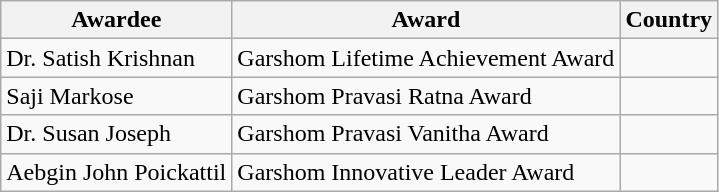<table class="wikitable">
<tr>
<th>Awardee</th>
<th>Award</th>
<th>Country</th>
</tr>
<tr>
<td>Dr. Satish Krishnan </td>
<td>Garshom Lifetime Achievement Award</td>
<td></td>
</tr>
<tr>
<td>Saji Markose </td>
<td>Garshom Pravasi Ratna Award</td>
<td></td>
</tr>
<tr>
<td>Dr. Susan Joseph </td>
<td>Garshom Pravasi Vanitha Award</td>
<td></td>
</tr>
<tr>
<td>Aebgin John Poickattil </td>
<td>Garshom Innovative Leader Award</td>
<td></td>
</tr>
</table>
